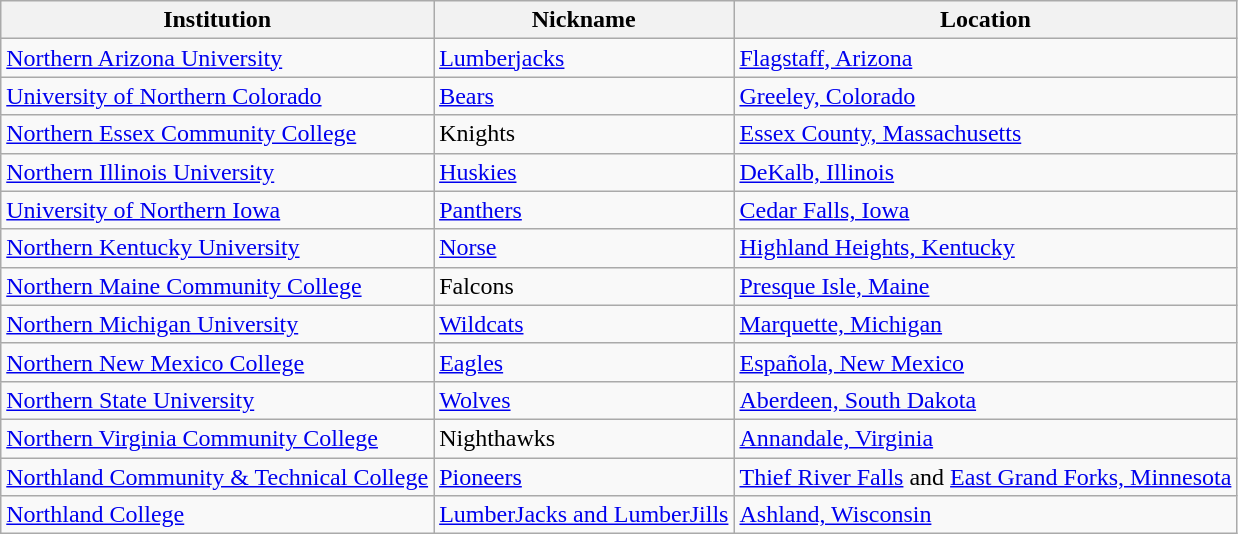<table class="wikitable">
<tr>
<th>Institution</th>
<th>Nickname</th>
<th>Location</th>
</tr>
<tr>
<td><a href='#'>Northern Arizona University</a></td>
<td><a href='#'>Lumberjacks</a></td>
<td><a href='#'>Flagstaff, Arizona</a></td>
</tr>
<tr>
<td><a href='#'>University of Northern Colorado</a></td>
<td><a href='#'>Bears</a></td>
<td><a href='#'>Greeley, Colorado</a></td>
</tr>
<tr>
<td><a href='#'>Northern Essex Community College</a></td>
<td>Knights</td>
<td><a href='#'>Essex County, Massachusetts</a></td>
</tr>
<tr>
<td><a href='#'>Northern Illinois University</a></td>
<td><a href='#'>Huskies</a></td>
<td><a href='#'>DeKalb, Illinois</a></td>
</tr>
<tr>
<td><a href='#'>University of Northern Iowa</a></td>
<td><a href='#'>Panthers</a></td>
<td><a href='#'>Cedar Falls, Iowa</a></td>
</tr>
<tr>
<td><a href='#'>Northern Kentucky University</a></td>
<td><a href='#'>Norse</a></td>
<td><a href='#'>Highland Heights, Kentucky</a></td>
</tr>
<tr>
<td><a href='#'>Northern Maine Community College</a></td>
<td>Falcons</td>
<td><a href='#'>Presque Isle, Maine</a></td>
</tr>
<tr>
<td><a href='#'>Northern Michigan University</a></td>
<td><a href='#'>Wildcats</a></td>
<td><a href='#'>Marquette, Michigan</a></td>
</tr>
<tr>
<td><a href='#'>Northern New Mexico College</a></td>
<td><a href='#'>Eagles</a></td>
<td><a href='#'>Española, New Mexico</a></td>
</tr>
<tr>
<td><a href='#'>Northern State University</a></td>
<td><a href='#'>Wolves</a></td>
<td><a href='#'>Aberdeen, South Dakota</a></td>
</tr>
<tr>
<td><a href='#'>Northern Virginia Community College</a></td>
<td>Nighthawks</td>
<td><a href='#'>Annandale, Virginia</a></td>
</tr>
<tr>
<td><a href='#'>Northland Community & Technical College</a></td>
<td><a href='#'>Pioneers</a></td>
<td><a href='#'>Thief River Falls</a> and <a href='#'>East Grand Forks, Minnesota</a></td>
</tr>
<tr>
<td><a href='#'>Northland College</a></td>
<td><a href='#'>LumberJacks and LumberJills</a></td>
<td><a href='#'>Ashland, Wisconsin</a></td>
</tr>
</table>
